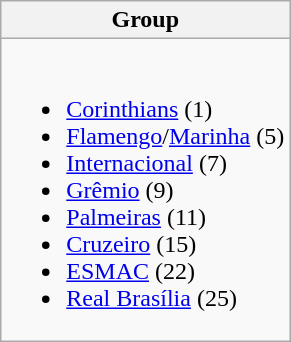<table class="wikitable">
<tr>
<th>Group</th>
</tr>
<tr>
<td><br><ul><li> <a href='#'>Corinthians</a> (1)</li><li> <a href='#'>Flamengo</a>/<a href='#'>Marinha</a> (5)</li><li> <a href='#'>Internacional</a> (7)</li><li> <a href='#'>Grêmio</a> (9)</li><li> <a href='#'>Palmeiras</a> (11)</li><li> <a href='#'>Cruzeiro</a> (15)</li><li> <a href='#'>ESMAC</a> (22)</li><li> <a href='#'>Real Brasília</a> (25)</li></ul></td>
</tr>
</table>
